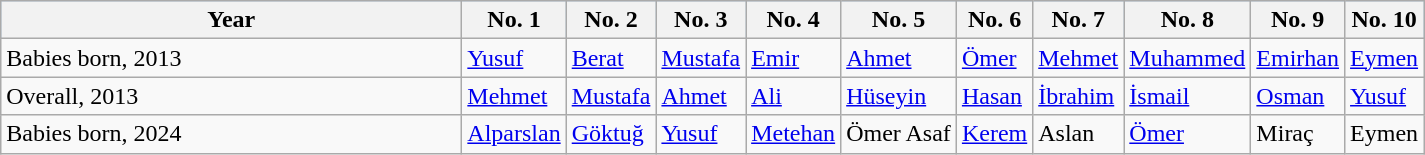<table class="wikitable">
<tr style="background:#a0d0ff;">
<th width=300>Year</th>
<th>No. 1</th>
<th>No. 2</th>
<th>No. 3</th>
<th>No. 4</th>
<th>No. 5</th>
<th>No. 6</th>
<th>No. 7</th>
<th>No. 8</th>
<th>No. 9</th>
<th>No. 10</th>
</tr>
<tr>
<td>Babies born, 2013</td>
<td><a href='#'>Yusuf</a></td>
<td><a href='#'>Berat</a></td>
<td><a href='#'>Mustafa</a></td>
<td><a href='#'>Emir</a></td>
<td><a href='#'>Ahmet</a></td>
<td><a href='#'>Ömer</a></td>
<td><a href='#'>Mehmet</a></td>
<td><a href='#'>Muhammed</a></td>
<td><a href='#'>Emirhan</a></td>
<td><a href='#'>Eymen</a></td>
</tr>
<tr>
<td>Overall, 2013</td>
<td><a href='#'>Mehmet</a></td>
<td><a href='#'>Mustafa</a></td>
<td><a href='#'>Ahmet</a></td>
<td><a href='#'>Ali</a></td>
<td><a href='#'>Hüseyin</a></td>
<td><a href='#'>Hasan</a></td>
<td><a href='#'>İbrahim</a></td>
<td><a href='#'>İsmail</a></td>
<td><a href='#'>Osman</a></td>
<td><a href='#'>Yusuf</a></td>
</tr>
<tr>
<td>Babies born, 2024</td>
<td><a href='#'>Alparslan</a></td>
<td><a href='#'>Göktuğ</a></td>
<td><a href='#'>Yusuf</a></td>
<td><a href='#'>Metehan</a></td>
<td>Ömer Asaf</td>
<td><a href='#'>Kerem</a></td>
<td>Aslan</td>
<td><a href='#'>Ömer</a></td>
<td>Miraç</td>
<td>Eymen</td>
</tr>
</table>
